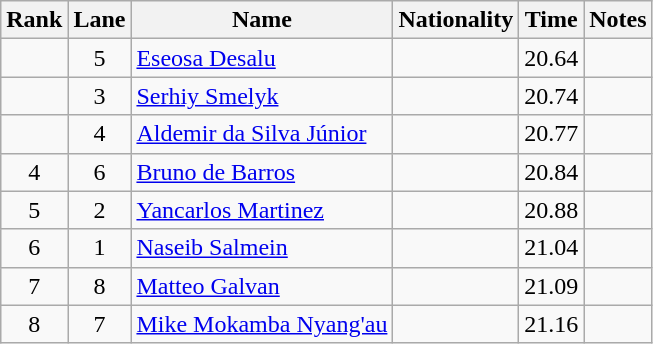<table class="wikitable sortable" style="text-align:center">
<tr>
<th>Rank</th>
<th>Lane</th>
<th>Name</th>
<th>Nationality</th>
<th>Time</th>
<th>Notes</th>
</tr>
<tr>
<td></td>
<td>5</td>
<td align=left><a href='#'>Eseosa Desalu</a></td>
<td align=left></td>
<td>20.64</td>
<td></td>
</tr>
<tr>
<td></td>
<td>3</td>
<td align=left><a href='#'>Serhiy Smelyk</a></td>
<td align=left></td>
<td>20.74</td>
<td></td>
</tr>
<tr>
<td></td>
<td>4</td>
<td align=left><a href='#'>Aldemir da Silva Júnior</a></td>
<td align=left></td>
<td>20.77</td>
<td></td>
</tr>
<tr>
<td>4</td>
<td>6</td>
<td align=left><a href='#'>Bruno de Barros</a></td>
<td align=left></td>
<td>20.84</td>
<td></td>
</tr>
<tr>
<td>5</td>
<td>2</td>
<td align=left><a href='#'>Yancarlos Martinez</a></td>
<td align=left></td>
<td>20.88</td>
<td></td>
</tr>
<tr>
<td>6</td>
<td>1</td>
<td align=left><a href='#'>Naseib Salmein</a></td>
<td align=left></td>
<td>21.04</td>
<td></td>
</tr>
<tr>
<td>7</td>
<td>8</td>
<td align=left><a href='#'>Matteo Galvan</a></td>
<td align=left></td>
<td>21.09</td>
<td></td>
</tr>
<tr>
<td>8</td>
<td>7</td>
<td align=left><a href='#'>Mike Mokamba Nyang'au</a></td>
<td align=left></td>
<td>21.16</td>
<td></td>
</tr>
</table>
